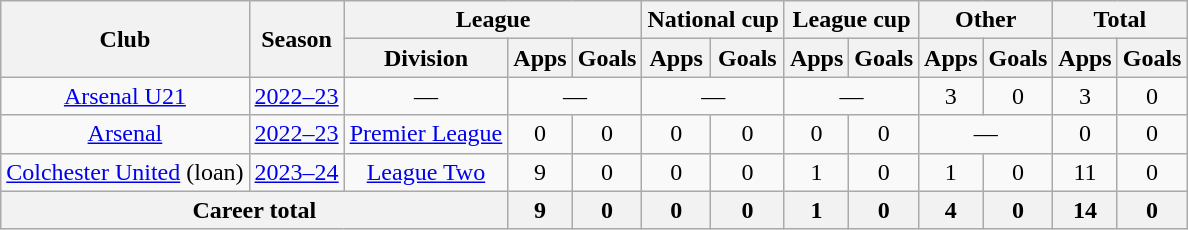<table class=wikitable style="text-align: center">
<tr>
<th rowspan=2>Club</th>
<th rowspan=2>Season</th>
<th colspan=3>League</th>
<th colspan=2>National cup</th>
<th colspan=2>League cup</th>
<th colspan=2>Other</th>
<th colspan=2>Total</th>
</tr>
<tr>
<th>Division</th>
<th>Apps</th>
<th>Goals</th>
<th>Apps</th>
<th>Goals</th>
<th>Apps</th>
<th>Goals</th>
<th>Apps</th>
<th>Goals</th>
<th>Apps</th>
<th>Goals</th>
</tr>
<tr>
<td><a href='#'>Arsenal U21</a></td>
<td><a href='#'>2022–23</a></td>
<td>—</td>
<td colspan="2">—</td>
<td colspan="2">—</td>
<td colspan="2">—</td>
<td>3</td>
<td>0</td>
<td>3</td>
<td>0</td>
</tr>
<tr>
<td><a href='#'>Arsenal</a></td>
<td><a href='#'>2022–23</a></td>
<td><a href='#'>Premier League</a></td>
<td>0</td>
<td>0</td>
<td>0</td>
<td>0</td>
<td>0</td>
<td>0</td>
<td colspan="2">—</td>
<td>0</td>
<td>0</td>
</tr>
<tr>
<td><a href='#'>Colchester United</a> (loan)</td>
<td><a href='#'>2023–24</a></td>
<td><a href='#'>League Two</a></td>
<td>9</td>
<td>0</td>
<td>0</td>
<td>0</td>
<td>1</td>
<td>0</td>
<td>1</td>
<td>0</td>
<td>11</td>
<td>0</td>
</tr>
<tr>
<th colspan=3>Career total</th>
<th>9</th>
<th>0</th>
<th>0</th>
<th>0</th>
<th>1</th>
<th>0</th>
<th>4</th>
<th>0</th>
<th>14</th>
<th>0</th>
</tr>
</table>
